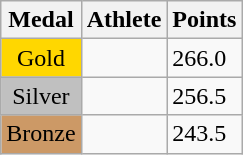<table class="wikitable">
<tr>
<th>Medal</th>
<th>Athlete</th>
<th>Points</th>
</tr>
<tr>
<td style="text-align:center;background-color:gold;">Gold</td>
<td></td>
<td>266.0</td>
</tr>
<tr>
<td style="text-align:center;background-color:silver;">Silver</td>
<td></td>
<td>256.5</td>
</tr>
<tr>
<td style="text-align:center;background-color:#CC9966;">Bronze</td>
<td></td>
<td>243.5</td>
</tr>
</table>
